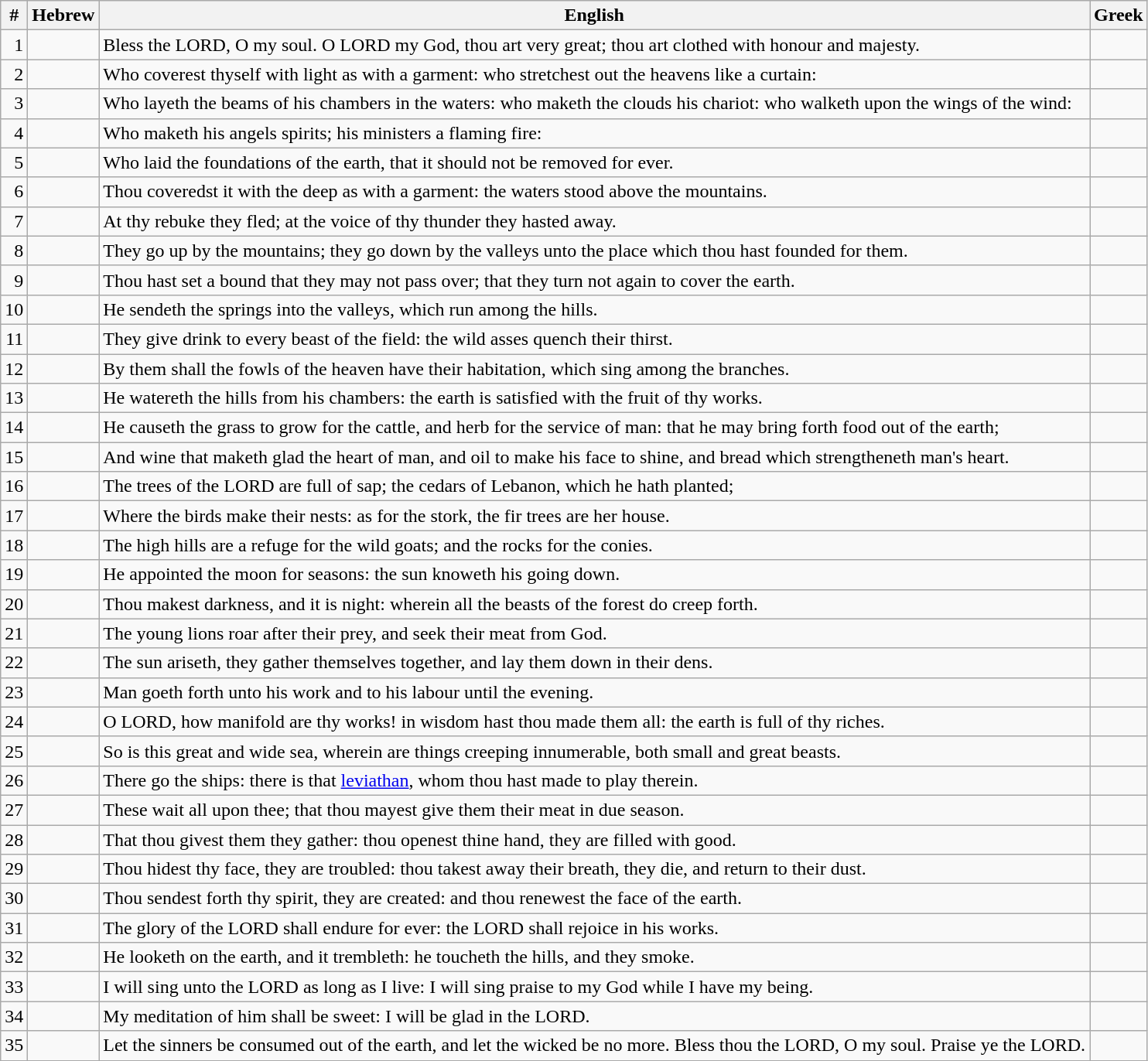<table class=wikitable>
<tr>
<th>#</th>
<th>Hebrew</th>
<th>English</th>
<th>Greek</th>
</tr>
<tr>
<td style="text-align:right">1</td>
<td style="text-align:right"></td>
<td>Bless the LORD, O my soul. O LORD my God, thou art very great; thou art clothed with honour and majesty.</td>
<td></td>
</tr>
<tr>
<td style="text-align:right">2</td>
<td style="text-align:right"></td>
<td>Who coverest thyself with light as with a garment: who stretchest out the heavens like a curtain:</td>
<td></td>
</tr>
<tr>
<td style="text-align:right">3</td>
<td style="text-align:right"></td>
<td>Who layeth the beams of his chambers in the waters: who maketh the clouds his chariot: who walketh upon the wings of the wind:</td>
<td></td>
</tr>
<tr>
<td style="text-align:right">4</td>
<td style="text-align:right"></td>
<td>Who maketh his angels spirits; his ministers a flaming fire:</td>
<td></td>
</tr>
<tr>
<td style="text-align:right">5</td>
<td style="text-align:right"></td>
<td>Who laid the foundations of the earth, that it should not be removed for ever.</td>
<td></td>
</tr>
<tr>
<td style="text-align:right">6</td>
<td style="text-align:right"></td>
<td>Thou coveredst it with the deep as with a garment: the waters stood above the mountains.</td>
<td></td>
</tr>
<tr>
<td style="text-align:right">7</td>
<td style="text-align:right"></td>
<td>At thy rebuke they fled; at the voice of thy thunder they hasted away.</td>
<td></td>
</tr>
<tr>
<td style="text-align:right">8</td>
<td style="text-align:right"></td>
<td>They go up by the mountains; they go down by the valleys unto the place which thou hast founded for them.</td>
<td></td>
</tr>
<tr>
<td style="text-align:right">9</td>
<td style="text-align:right"></td>
<td>Thou hast set a bound that they may not pass over; that they turn not again to cover the earth.</td>
<td></td>
</tr>
<tr>
<td style="text-align:right">10</td>
<td style="text-align:right"></td>
<td>He sendeth the springs into the valleys, which run among the hills.</td>
<td></td>
</tr>
<tr>
<td style="text-align:right">11</td>
<td style="text-align:right"></td>
<td>They give drink to every beast of the field: the wild asses quench their thirst.</td>
<td></td>
</tr>
<tr>
<td style="text-align:right">12</td>
<td style="text-align:right"></td>
<td>By them shall the fowls of the heaven have their habitation, which sing among the branches.</td>
<td></td>
</tr>
<tr>
<td style="text-align:right">13</td>
<td style="text-align:right"></td>
<td>He watereth the hills from his chambers: the earth is satisfied with the fruit of thy works.</td>
<td></td>
</tr>
<tr>
<td style="text-align:right">14</td>
<td style="text-align:right"></td>
<td>He causeth the grass to grow for the cattle, and herb for the service of man: that he may bring forth food out of the earth;</td>
<td></td>
</tr>
<tr>
<td style="text-align:right">15</td>
<td style="text-align:right"></td>
<td>And wine that maketh glad the heart of man, and oil to make his face to shine, and bread which strengtheneth man's heart.</td>
<td></td>
</tr>
<tr>
<td style="text-align:right">16</td>
<td style="text-align:right"></td>
<td>The trees of the LORD are full of sap; the cedars of Lebanon, which he hath planted;</td>
<td></td>
</tr>
<tr>
<td style="text-align:right">17</td>
<td style="text-align:right"></td>
<td>Where the birds make their nests: as for the stork, the fir trees are her house.</td>
<td></td>
</tr>
<tr>
<td style="text-align:right">18</td>
<td style="text-align:right"></td>
<td>The high hills are a refuge for the wild goats; and the rocks for the conies.</td>
<td></td>
</tr>
<tr>
<td style="text-align:right">19</td>
<td style="text-align:right"></td>
<td>He appointed the moon for seasons: the sun knoweth his going down.</td>
<td></td>
</tr>
<tr>
<td style="text-align:right">20</td>
<td style="text-align:right"></td>
<td>Thou makest darkness, and it is night: wherein all the beasts of the forest do creep forth.</td>
<td></td>
</tr>
<tr>
<td style="text-align:right">21</td>
<td style="text-align:right"></td>
<td>The young lions roar after their prey, and seek their meat from God.</td>
<td></td>
</tr>
<tr>
<td style="text-align:right">22</td>
<td style="text-align:right"></td>
<td>The sun ariseth, they gather themselves together, and lay them down in their dens.</td>
<td></td>
</tr>
<tr>
<td style="text-align:right">23</td>
<td style="text-align:right"></td>
<td>Man goeth forth unto his work and to his labour until the evening.</td>
<td></td>
</tr>
<tr>
<td style="text-align:right">24</td>
<td style="text-align:right"></td>
<td>O LORD, how manifold are thy works! in wisdom hast thou made them all: the earth is full of thy riches.</td>
<td></td>
</tr>
<tr>
<td style="text-align:right">25</td>
<td style="text-align:right"></td>
<td>So is this great and wide sea, wherein are things creeping innumerable, both small and great beasts.</td>
<td></td>
</tr>
<tr>
<td style="text-align:right">26</td>
<td style="text-align:right"></td>
<td>There go the ships: there is that <a href='#'>leviathan</a>, whom thou hast made to play therein.</td>
<td></td>
</tr>
<tr>
<td style="text-align:right">27</td>
<td style="text-align:right"></td>
<td>These wait all upon thee; that thou mayest give them their meat in due season.</td>
<td></td>
</tr>
<tr>
<td style="text-align:right">28</td>
<td style="text-align:right"></td>
<td>That thou givest them they gather: thou openest thine hand, they are filled with good.</td>
<td></td>
</tr>
<tr>
<td style="text-align:right">29</td>
<td style="text-align:right"></td>
<td>Thou hidest thy face, they are troubled: thou takest away their breath, they die, and return to their dust.</td>
<td></td>
</tr>
<tr>
<td style="text-align:right">30</td>
<td style="text-align:right"></td>
<td>Thou sendest forth thy spirit, they are created: and thou renewest the face of the earth.</td>
<td></td>
</tr>
<tr>
<td style="text-align:right">31</td>
<td style="text-align:right"></td>
<td>The glory of the LORD shall endure for ever: the LORD shall rejoice in his works.</td>
<td></td>
</tr>
<tr>
<td style="text-align:right">32</td>
<td style="text-align:right"></td>
<td>He looketh on the earth, and it trembleth: he toucheth the hills, and they smoke.</td>
<td></td>
</tr>
<tr>
<td style="text-align:right">33</td>
<td style="text-align:right"></td>
<td>I will sing unto the LORD as long as I live: I will sing praise to my God while I have my being.</td>
<td></td>
</tr>
<tr>
<td style="text-align:right">34</td>
<td style="text-align:right"></td>
<td>My meditation of him shall be sweet: I will be glad in the LORD.</td>
<td></td>
</tr>
<tr>
<td style="text-align:right">35</td>
<td style="text-align:right"></td>
<td>Let the sinners be consumed out of the earth, and let the wicked be no more. Bless thou the LORD, O my soul. Praise ye the LORD.</td>
<td></td>
</tr>
<tr>
</tr>
</table>
